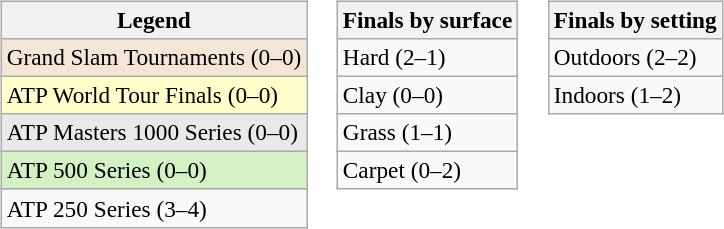<table>
<tr valign=top>
<td><br><table class=wikitable style=font-size:97%>
<tr>
<th>Legend</th>
</tr>
<tr style="background:#f3e6d7;">
<td>Grand Slam Tournaments (0–0)</td>
</tr>
<tr style="background:#ffc;">
<td>ATP World Tour Finals (0–0)</td>
</tr>
<tr style="background:#e9e9e9;">
<td>ATP Masters 1000 Series (0–0)</td>
</tr>
<tr style="background:#d4f1c5;">
<td>ATP 500 Series (0–0)</td>
</tr>
<tr>
<td>ATP 250 Series (3–4)</td>
</tr>
</table>
</td>
<td><br><table class=wikitable style=font-size:97%>
<tr>
<th>Finals by surface</th>
</tr>
<tr>
<td>Hard (2–1)</td>
</tr>
<tr>
<td>Clay (0–0)</td>
</tr>
<tr>
<td>Grass (1–1)</td>
</tr>
<tr>
<td>Carpet (0–2)</td>
</tr>
</table>
</td>
<td><br><table class=wikitable style=font-size:97%>
<tr>
<th>Finals by setting</th>
</tr>
<tr>
<td>Outdoors (2–2)</td>
</tr>
<tr>
<td>Indoors (1–2)</td>
</tr>
</table>
</td>
</tr>
</table>
